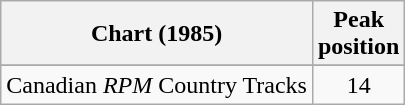<table class="wikitable sortable">
<tr>
<th align="left">Chart (1985)</th>
<th align="center">Peak<br>position</th>
</tr>
<tr>
</tr>
<tr>
<td align="left">Canadian <em>RPM</em> Country Tracks</td>
<td align="center">14</td>
</tr>
</table>
